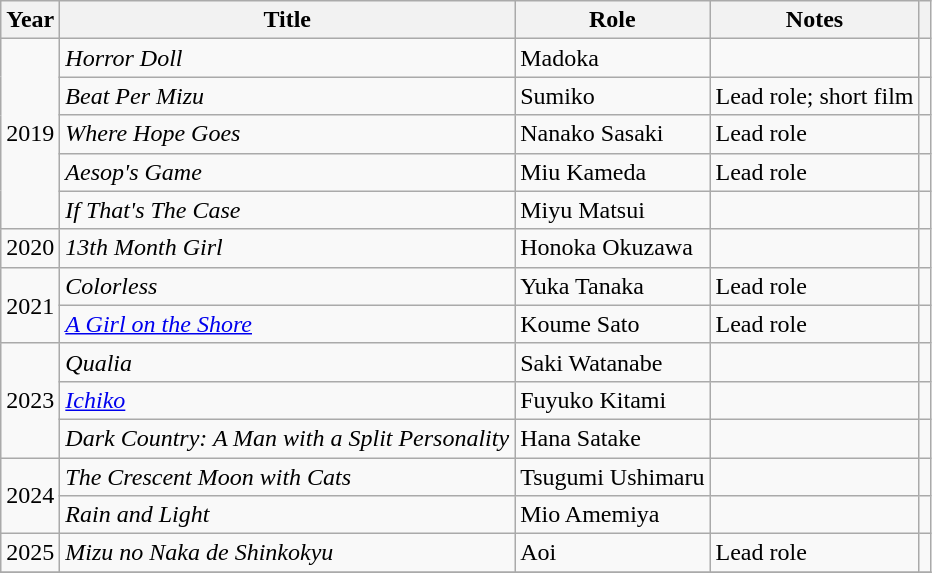<table class="wikitable plainrowheaders sortable">
<tr>
<th>Year</th>
<th>Title</th>
<th>Role</th>
<th class="unsortable">Notes</th>
<th class="unsortable"></th>
</tr>
<tr>
<td rowspan="5">2019</td>
<td><em>Horror Doll</em></td>
<td>Madoka</td>
<td></td>
<td></td>
</tr>
<tr>
<td><em>Beat Per Mizu</em></td>
<td>Sumiko</td>
<td>Lead role; short film</td>
<td></td>
</tr>
<tr>
<td><em>Where Hope Goes</em></td>
<td>Nanako Sasaki</td>
<td>Lead role</td>
<td></td>
</tr>
<tr>
<td><em>Aesop's Game</em></td>
<td>Miu Kameda</td>
<td>Lead role</td>
<td></td>
</tr>
<tr>
<td><em>If That's The Case</em></td>
<td>Miyu Matsui</td>
<td></td>
<td></td>
</tr>
<tr>
<td>2020</td>
<td><em>13th Month Girl</em></td>
<td>Honoka Okuzawa</td>
<td></td>
<td></td>
</tr>
<tr>
<td rowspan="2">2021</td>
<td><em>Colorless</em></td>
<td>Yuka Tanaka</td>
<td>Lead role</td>
<td></td>
</tr>
<tr>
<td><em><a href='#'>A Girl on the Shore</a></em></td>
<td>Koume Sato</td>
<td>Lead role</td>
<td></td>
</tr>
<tr>
<td rowspan="3">2023</td>
<td><em>Qualia</em></td>
<td>Saki Watanabe</td>
<td></td>
<td></td>
</tr>
<tr>
<td><em><a href='#'>Ichiko</a></em></td>
<td>Fuyuko Kitami</td>
<td></td>
<td></td>
</tr>
<tr>
<td><em>Dark Country: A Man with a Split Personality</em></td>
<td>Hana Satake</td>
<td></td>
<td></td>
</tr>
<tr>
<td rowspan="2">2024</td>
<td><em>The Crescent Moon with Cats </em></td>
<td>Tsugumi Ushimaru</td>
<td></td>
<td></td>
</tr>
<tr>
<td><em>Rain and Light</em></td>
<td>Mio Amemiya</td>
<td></td>
<td></td>
</tr>
<tr>
<td>2025</td>
<td><em>Mizu no Naka de Shinkokyu</em></td>
<td>Aoi</td>
<td>Lead role</td>
<td></td>
</tr>
<tr>
</tr>
</table>
